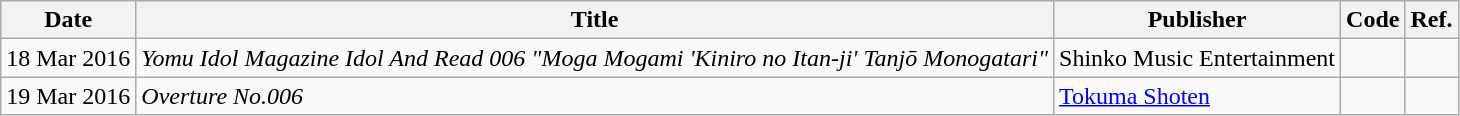<table class="wikitable">
<tr>
<th>Date</th>
<th>Title</th>
<th>Publisher</th>
<th>Code</th>
<th>Ref.</th>
</tr>
<tr>
<td>18 Mar 2016</td>
<td><em>Yomu Idol Magazine Idol And Read 006 "Moga Mogami 'Kiniro no Itan-ji' Tanjō Monogatari"</em></td>
<td>Shinko Music Entertainment</td>
<td></td>
<td></td>
</tr>
<tr>
<td>19 Mar 2016</td>
<td><em>Overture No.006</em></td>
<td><a href='#'>Tokuma Shoten</a></td>
<td></td>
<td></td>
</tr>
</table>
